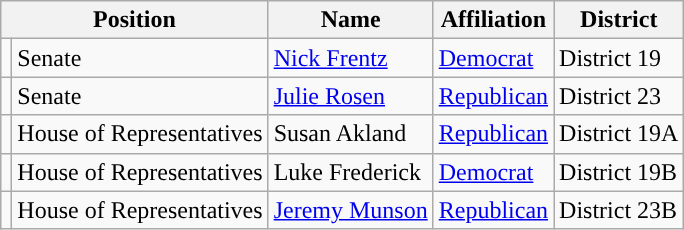<table class="wikitable">
<tr>
<th colspan="2">Position</th>
<th>Name</th>
<th>Affiliation</th>
<th>District</th>
</tr>
<tr>
<td style="background-color:"></td>
<td>Senate</td>
<td><a href='#'>Nick Frentz</a></td>
<td><a href='#'>Democrat</a></td>
<td>District 19</td>
</tr>
<tr>
<td style="background-color:"></td>
<td>Senate</td>
<td><a href='#'>Julie Rosen</a></td>
<td><a href='#'>Republican</a></td>
<td>District 23</td>
</tr>
<tr>
<td style="background-color:"></td>
<td>House of Representatives</td>
<td>Susan Akland</td>
<td><a href='#'>Republican</a></td>
<td>District 19A</td>
</tr>
<tr>
<td style="background-color:"></td>
<td>House of Representatives</td>
<td>Luke Frederick</td>
<td><a href='#'>Democrat</a></td>
<td>District 19B</td>
</tr>
<tr>
<td style="background-color:"></td>
<td>House of Representatives</td>
<td><a href='#'>Jeremy Munson</a></td>
<td><a href='#'>Republican</a></td>
<td>District 23B</td>
</tr>
</table>
